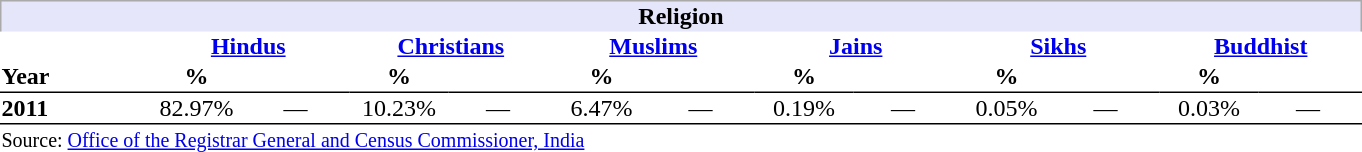<table style="text-align: center; border-spacing: 0;">
<tr>
<th colspan="13" style="background: lavender; border-top:1px #aaa solid; border-right:1px #aaa solid; border-bottom:none; border-left:1px #aaa solid">Religion</th>
</tr>
<tr>
<th rowspan="2" style="width:6em; text-align:left; vertical-align:bottom; border-bottom:1px solid black;">Year</th>
<th colspan="2"><a href='#'>Hindus</a></th>
<th colspan="2"><a href='#'>Christians</a></th>
<th colspan="2"><a href='#'>Muslims</a></th>
<th colspan="2"><a href='#'>Jains</a></th>
<th colspan="2"><a href='#'>Sikhs</a></th>
<th colspan="2"><a href='#'>Buddhist</a></th>
</tr>
<tr>
<th scope="col" style="width:4em; border-bottom:1px solid black;">%</th>
<th scope="col" style="width:4em; border-bottom:1px solid black; padding-right:0.25em;"></th>
<th scope="col" style="width:4em; border-bottom:1px solid black;">%</th>
<th scope="col" style="width:4em; border-bottom:1px solid black; padding-right:0.25em;"></th>
<th scope="col" style="width:4em; border-bottom:1px solid black;">%</th>
<th scope="col" style="width:4em; border-bottom:1px solid black; padding-right:0.25em;"></th>
<th scope="col" style="width:4em; border-bottom:1px solid black;">%</th>
<th scope="col" style="width:4em; border-bottom:1px solid black; padding-right:0.25em;"></th>
<th scope="col" style="width:4em; border-bottom:1px solid black;">%</th>
<th scope="col" style="width:4em; border-bottom:1px solid black; padding-right:0.25em;"></th>
<th scope="col" style="width:4em; border-bottom:1px solid black;">%</th>
<th scope="col" style="width:4em; border-bottom:1px solid black; padding-right:0.25em;"></th>
</tr>
<tr>
<th style="text-align:left;">2011</th>
<td>82.97%</td>
<td style="padding-right:0.25em;">—</td>
<td>10.23%</td>
<td style="padding-right:0.25em;">—</td>
<td>6.47%</td>
<td style="padding-right:0.25em;">—</td>
<td>0.19%</td>
<td style="padding-right:0.25em;">—</td>
<td>0.05%</td>
<td style="padding-right:0.25em;">—</td>
<td>0.03%</td>
<td style="padding-right:0.25em;">—</td>
</tr>
<tr>
<td colspan="13" style="text-align: left; border-top:1px solid black;"><small>Source: <a href='#'>Office of the Registrar General and Census Commissioner, India</a></small></td>
</tr>
</table>
